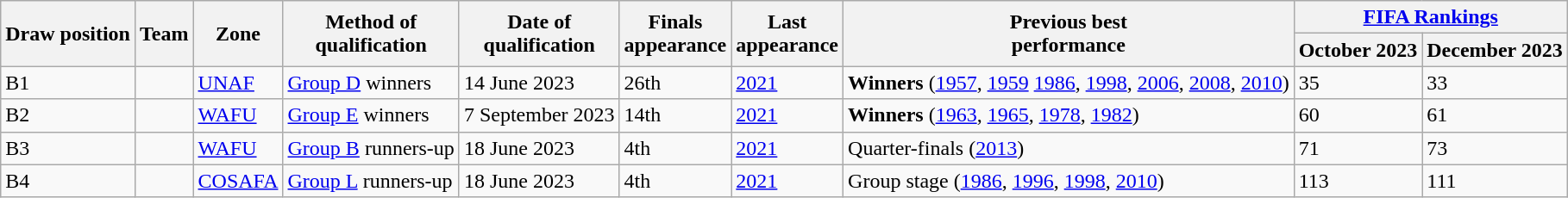<table class="wikitable sortable">
<tr>
<th rowspan=2>Draw position</th>
<th rowspan=2>Team</th>
<th rowspan=2>Zone</th>
<th rowspan=2>Method of<br>qualification</th>
<th rowspan=2>Date of<br>qualification</th>
<th rowspan=2>Finals<br>appearance</th>
<th rowspan=2>Last<br>appearance</th>
<th rowspan=2>Previous best<br>performance</th>
<th colspan=2><a href='#'>FIFA Rankings</a></th>
</tr>
<tr>
<th>October 2023</th>
<th>December 2023</th>
</tr>
<tr>
<td>B1</td>
<td style=white-space:nowrap></td>
<td><a href='#'>UNAF</a></td>
<td data-sort-value="B1"><a href='#'>Group D</a> winners</td>
<td data-sort-value="8">14 June 2023</td>
<td>26th</td>
<td><a href='#'>2021</a></td>
<td data-sort-value="2.1"><strong>Winners</strong> (<a href='#'>1957</a>, <a href='#'>1959</a> <a href='#'>1986</a>, <a href='#'>1998</a>, <a href='#'>2006</a>, <a href='#'>2008</a>, <a href='#'>2010</a>)</td>
<td>35</td>
<td>33</td>
</tr>
<tr>
<td>B2</td>
<td style=white-space:nowrap></td>
<td><a href='#'>WAFU</a></td>
<td data-sort-value="B2"><a href='#'>Group E</a> winners</td>
<td data-sort-value="16">7 September 2023</td>
<td>14th</td>
<td><a href='#'>2021</a></td>
<td data-sort-value="2.2"><strong>Winners</strong> (<a href='#'>1963</a>, <a href='#'>1965</a>, <a href='#'>1978</a>, <a href='#'>1982</a>)</td>
<td>60</td>
<td>61</td>
</tr>
<tr>
<td>B3</td>
<td style=white-space:nowrap></td>
<td><a href='#'>WAFU</a></td>
<td data-sort-value="B3"><a href='#'>Group B</a> runners-up</td>
<td data-sort-value="13">18 June 2023</td>
<td>4th</td>
<td><a href='#'>2021</a></td>
<td data-sort-value="2.3">Quarter-finals (<a href='#'>2013</a>)</td>
<td>71</td>
<td>73</td>
</tr>
<tr>
<td>B4</td>
<td style=white-space:nowrap></td>
<td><a href='#'>COSAFA</a></td>
<td data-sort-value="B4"><a href='#'>Group L</a> runners-up</td>
<td data-sort-value="20">18 June 2023</td>
<td>4th</td>
<td><a href='#'>2021</a></td>
<td data-sort-value="1.4">Group stage (<a href='#'>1986</a>, <a href='#'>1996</a>, <a href='#'>1998</a>, <a href='#'>2010</a>)</td>
<td>113</td>
<td>111</td>
</tr>
</table>
